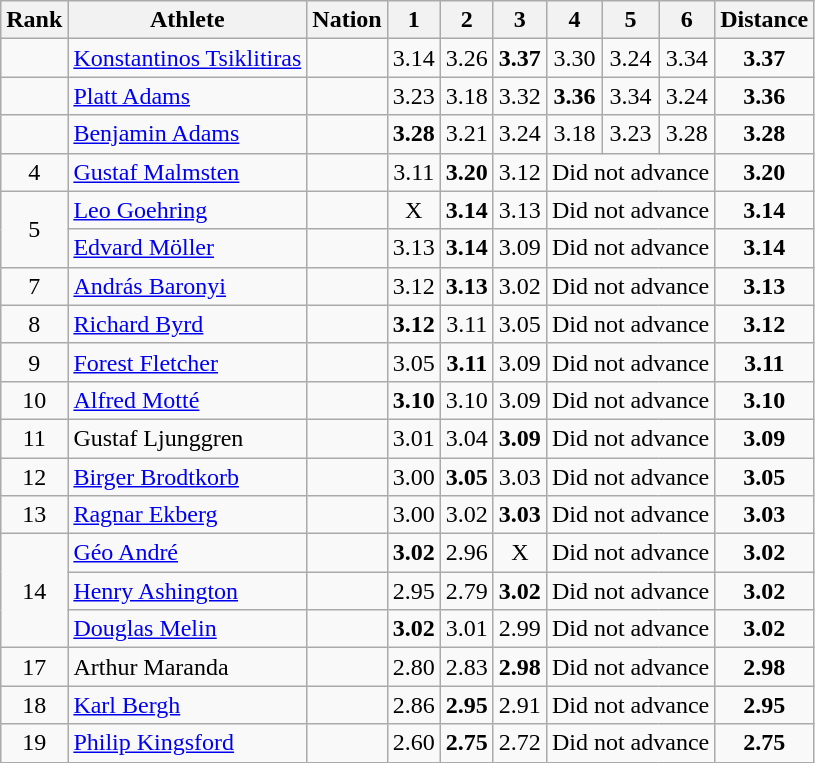<table class="wikitable sortable" style="text-align:center;">
<tr>
<th>Rank</th>
<th>Athlete</th>
<th>Nation</th>
<th>1</th>
<th>2</th>
<th>3</th>
<th>4</th>
<th>5</th>
<th>6</th>
<th>Distance</th>
</tr>
<tr>
<td></td>
<td align=left><a href='#'>Konstantinos Tsiklitiras</a></td>
<td align=left></td>
<td>3.14</td>
<td>3.26</td>
<td><strong>3.37</strong></td>
<td>3.30</td>
<td>3.24</td>
<td>3.34</td>
<td><strong>3.37</strong></td>
</tr>
<tr>
<td></td>
<td align=left><a href='#'>Platt Adams</a></td>
<td align=left></td>
<td>3.23</td>
<td>3.18</td>
<td>3.32</td>
<td><strong>3.36</strong></td>
<td>3.34</td>
<td>3.24</td>
<td><strong>3.36</strong></td>
</tr>
<tr>
<td></td>
<td align=left><a href='#'>Benjamin Adams</a></td>
<td align=left></td>
<td><strong>3.28</strong></td>
<td>3.21</td>
<td>3.24</td>
<td>3.18</td>
<td>3.23</td>
<td>3.28</td>
<td><strong>3.28</strong></td>
</tr>
<tr>
<td>4</td>
<td align=left><a href='#'>Gustaf Malmsten</a></td>
<td align=left></td>
<td>3.11</td>
<td><strong>3.20</strong></td>
<td>3.12</td>
<td colspan=3 data-sort-value=0.00>Did not advance</td>
<td><strong>3.20</strong></td>
</tr>
<tr>
<td rowspan=2>5</td>
<td align=left><a href='#'>Leo Goehring</a></td>
<td align=left></td>
<td data-sort-value=1.00>X</td>
<td><strong>3.14</strong></td>
<td>3.13</td>
<td colspan=3 data-sort-value=0.00>Did not advance</td>
<td><strong>3.14</strong></td>
</tr>
<tr>
<td align=left><a href='#'>Edvard Möller</a></td>
<td align=left></td>
<td>3.13</td>
<td><strong>3.14</strong></td>
<td>3.09</td>
<td colspan=3 data-sort-value=0.00>Did not advance</td>
<td><strong>3.14</strong></td>
</tr>
<tr>
<td>7</td>
<td align=left><a href='#'>András Baronyi</a></td>
<td align=left></td>
<td>3.12</td>
<td><strong>3.13</strong></td>
<td>3.02</td>
<td colspan=3 data-sort-value=0.00>Did not advance</td>
<td><strong>3.13</strong></td>
</tr>
<tr>
<td>8</td>
<td align=left><a href='#'>Richard Byrd</a></td>
<td align=left></td>
<td><strong>3.12</strong></td>
<td>3.11</td>
<td>3.05</td>
<td colspan=3 data-sort-value=0.00>Did not advance</td>
<td><strong>3.12</strong></td>
</tr>
<tr>
<td>9</td>
<td align=left><a href='#'>Forest Fletcher</a></td>
<td align=left></td>
<td>3.05</td>
<td><strong>3.11</strong></td>
<td>3.09</td>
<td colspan=3 data-sort-value=0.00>Did not advance</td>
<td><strong>3.11</strong></td>
</tr>
<tr>
<td>10</td>
<td align=left><a href='#'>Alfred Motté</a></td>
<td align=left></td>
<td><strong>3.10</strong></td>
<td>3.10</td>
<td>3.09</td>
<td colspan=3 data-sort-value=0.00>Did not advance</td>
<td><strong>3.10</strong></td>
</tr>
<tr>
<td>11</td>
<td align=left>Gustaf Ljunggren</td>
<td align=left></td>
<td>3.01</td>
<td>3.04</td>
<td><strong>3.09</strong></td>
<td colspan=3 data-sort-value=0.00>Did not advance</td>
<td><strong>3.09</strong></td>
</tr>
<tr>
<td>12</td>
<td align=left><a href='#'>Birger Brodtkorb</a></td>
<td align=left></td>
<td>3.00</td>
<td><strong>3.05</strong></td>
<td>3.03</td>
<td colspan=3 data-sort-value=0.00>Did not advance</td>
<td><strong>3.05</strong></td>
</tr>
<tr>
<td>13</td>
<td align=left><a href='#'>Ragnar Ekberg</a></td>
<td align=left></td>
<td>3.00</td>
<td>3.02</td>
<td><strong>3.03</strong></td>
<td colspan=3 data-sort-value=0.00>Did not advance</td>
<td><strong>3.03</strong></td>
</tr>
<tr>
<td rowspan=3>14</td>
<td align=left><a href='#'>Géo André</a></td>
<td align=left></td>
<td><strong>3.02</strong></td>
<td>2.96</td>
<td data-sort-value=1.00>X</td>
<td colspan=3 data-sort-value=0.00>Did not advance</td>
<td><strong>3.02</strong></td>
</tr>
<tr>
<td align=left><a href='#'>Henry Ashington</a></td>
<td align=left></td>
<td>2.95</td>
<td>2.79</td>
<td><strong>3.02</strong></td>
<td colspan=3 data-sort-value=0.00>Did not advance</td>
<td><strong>3.02</strong></td>
</tr>
<tr>
<td align=left><a href='#'>Douglas Melin</a></td>
<td align=left></td>
<td><strong>3.02</strong></td>
<td>3.01</td>
<td>2.99</td>
<td colspan=3 data-sort-value=0.00>Did not advance</td>
<td><strong>3.02</strong></td>
</tr>
<tr>
<td>17</td>
<td align=left>Arthur Maranda</td>
<td align=left></td>
<td>2.80</td>
<td>2.83</td>
<td><strong>2.98</strong></td>
<td colspan=3 data-sort-value=0.00>Did not advance</td>
<td><strong>2.98</strong></td>
</tr>
<tr>
<td>18</td>
<td align=left><a href='#'>Karl Bergh</a></td>
<td align=left></td>
<td>2.86</td>
<td><strong>2.95</strong></td>
<td>2.91</td>
<td colspan=3 data-sort-value=0.00>Did not advance</td>
<td><strong>2.95</strong></td>
</tr>
<tr>
<td>19</td>
<td align=left><a href='#'>Philip Kingsford</a></td>
<td align=left></td>
<td>2.60</td>
<td><strong>2.75</strong></td>
<td>2.72</td>
<td colspan=3 data-sort-value=0.00>Did not advance</td>
<td><strong>2.75</strong></td>
</tr>
</table>
